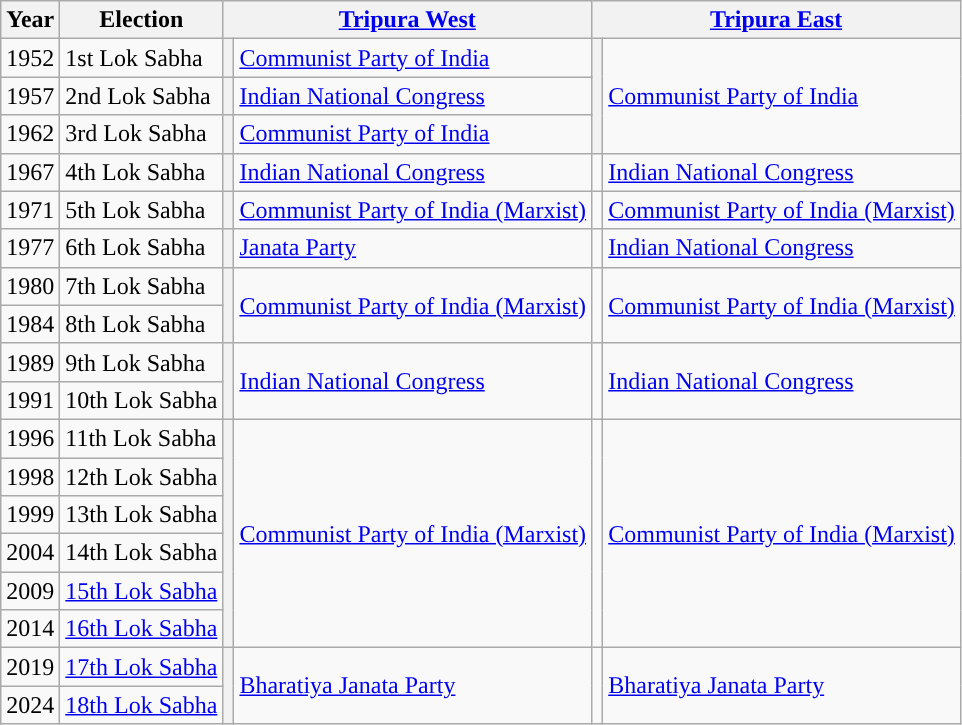<table class="wikitable">
<tr>
<th>Year</th>
<th> Election</th>
<th colspan="2"><a href='#'>Tripura West</a></th>
<th colspan="2"><a href='#'>Tripura East</a></th>
</tr>
<tr --->
<td>1952</td>
<td>1st Lok Sabha</td>
<th style="background-color: "></th>
<td><a href='#'>Communist Party of India</a></td>
<th rowspan=3 style="background-color: "></th>
<td rowspan=3><a href='#'>Communist Party of India</a></td>
</tr>
<tr --->
<td>1957</td>
<td>2nd Lok Sabha</td>
<th style="background-color: "></th>
<td><a href='#'>Indian National Congress</a></td>
</tr>
<tr --->
<td>1962</td>
<td>3rd Lok Sabha</td>
<th style="background-color: "></th>
<td><a href='#'>Communist Party of India</a></td>
</tr>
<tr --->
<td>1967</td>
<td>4th Lok Sabha</td>
<th style="background-color: "></th>
<td><a href='#'>Indian National Congress</a></td>
<td style="background-color: "></td>
<td><a href='#'>Indian National Congress</a></td>
</tr>
<tr --->
<td>1971</td>
<td>5th Lok Sabha</td>
<th style="background-color: "></th>
<td><a href='#'>Communist Party of India (Marxist)</a></td>
<td style="background-color: "></td>
<td><a href='#'>Communist Party of India (Marxist)</a></td>
</tr>
<tr --->
<td>1977</td>
<td>6th Lok Sabha</td>
<th style="background-color: "></th>
<td><a href='#'>Janata Party</a></td>
<td style="background-color: "></td>
<td><a href='#'>Indian National Congress</a></td>
</tr>
<tr --->
<td>1980</td>
<td>7th Lok Sabha</td>
<th rowspan=2 style="background-color: "></th>
<td rowspan=2><a href='#'>Communist Party of India (Marxist)</a></td>
<td rowspan=2 style="background-color: "></td>
<td rowspan=2><a href='#'>Communist Party of India (Marxist)</a></td>
</tr>
<tr --->
<td>1984</td>
<td>8th Lok Sabha</td>
</tr>
<tr --->
<td>1989</td>
<td>9th Lok Sabha</td>
<th rowspan=2 style="background-color: "></th>
<td rowspan=2><a href='#'>Indian National Congress</a></td>
<td rowspan=2 style="background-color: "></td>
<td rowspan=2><a href='#'>Indian National Congress</a></td>
</tr>
<tr --->
<td>1991</td>
<td>10th Lok Sabha</td>
</tr>
<tr --->
<td>1996</td>
<td>11th Lok Sabha</td>
<th rowspan=6 style="background-color: "></th>
<td rowspan=6><a href='#'>Communist Party of India (Marxist)</a></td>
<td rowspan=6 style="background-color: "></td>
<td rowspan=6><a href='#'>Communist Party of India (Marxist)</a></td>
</tr>
<tr --->
<td>1998</td>
<td>12th Lok Sabha</td>
</tr>
<tr --->
<td>1999</td>
<td>13th Lok Sabha</td>
</tr>
<tr --->
<td>2004</td>
<td>14th Lok Sabha</td>
</tr>
<tr --->
<td>2009</td>
<td><a href='#'>15th Lok Sabha</a></td>
</tr>
<tr --->
<td>2014</td>
<td><a href='#'>16th Lok Sabha</a></td>
</tr>
<tr --->
<td>2019</td>
<td><a href='#'>17th Lok Sabha</a></td>
<th rowspan=2 style="background-color: "></th>
<td rowspan=2><a href='#'>Bharatiya Janata Party</a></td>
<td rowspan=2 style="background-color: "></td>
<td rowspan=2><a href='#'>Bharatiya Janata Party</a></td>
</tr>
<tr --->
<td>2024</td>
<td><a href='#'>18th Lok Sabha</a></td>
</tr>
</table>
